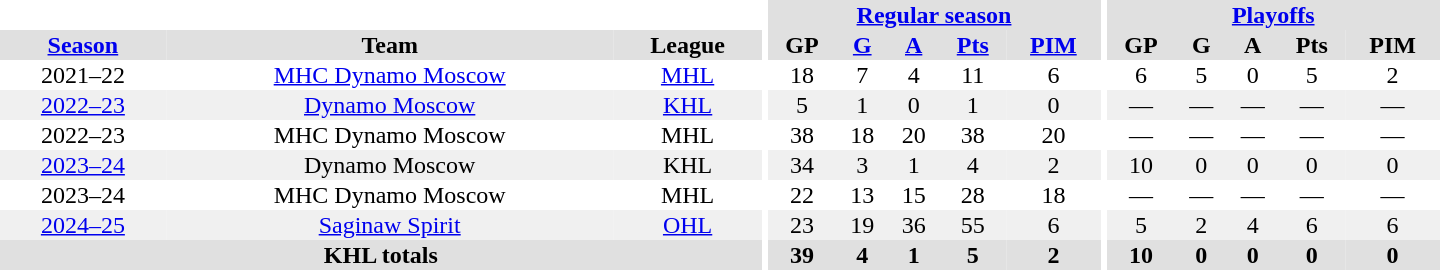<table border="0" cellpadding="1" cellspacing="0" style="text-align:center; width:60em;">
<tr bgcolor="#e0e0e0">
<th colspan="3" bgcolor="#ffffff"></th>
<th rowspan="94" bgcolor="#ffffff"></th>
<th colspan="5"><a href='#'>Regular season</a></th>
<th rowspan="94" bgcolor="#ffffff"></th>
<th colspan="5"><a href='#'>Playoffs</a></th>
</tr>
<tr bgcolor="#e0e0e0">
<th><a href='#'>Season</a></th>
<th>Team</th>
<th>League</th>
<th>GP</th>
<th><a href='#'>G</a></th>
<th><a href='#'>A</a></th>
<th><a href='#'>Pts</a></th>
<th><a href='#'>PIM</a></th>
<th>GP</th>
<th>G</th>
<th>A</th>
<th>Pts</th>
<th>PIM</th>
</tr>
<tr>
<td>2021–22</td>
<td><a href='#'>MHC Dynamo Moscow</a></td>
<td><a href='#'>MHL</a></td>
<td>18</td>
<td>7</td>
<td>4</td>
<td>11</td>
<td>6</td>
<td>6</td>
<td>5</td>
<td>0</td>
<td>5</td>
<td>2</td>
</tr>
<tr bgcolor="f0f0f0">
<td><a href='#'>2022–23</a></td>
<td><a href='#'>Dynamo Moscow</a></td>
<td><a href='#'>KHL</a></td>
<td>5</td>
<td>1</td>
<td>0</td>
<td>1</td>
<td>0</td>
<td>—</td>
<td>—</td>
<td>—</td>
<td>—</td>
<td>—</td>
</tr>
<tr>
<td>2022–23</td>
<td>MHC Dynamo Moscow</td>
<td>MHL</td>
<td>38</td>
<td>18</td>
<td>20</td>
<td>38</td>
<td>20</td>
<td>—</td>
<td>—</td>
<td>—</td>
<td>—</td>
<td>—</td>
</tr>
<tr bgcolor="f0f0f0">
<td><a href='#'>2023–24</a></td>
<td>Dynamo Moscow</td>
<td>KHL</td>
<td>34</td>
<td>3</td>
<td>1</td>
<td>4</td>
<td>2</td>
<td>10</td>
<td>0</td>
<td>0</td>
<td>0</td>
<td>0</td>
</tr>
<tr>
<td>2023–24</td>
<td>MHC Dynamo Moscow</td>
<td>MHL</td>
<td>22</td>
<td>13</td>
<td>15</td>
<td>28</td>
<td>18</td>
<td>—</td>
<td>—</td>
<td>—</td>
<td>—</td>
<td>—</td>
</tr>
<tr bgcolor="f0f0f0">
<td><a href='#'>2024–25</a></td>
<td><a href='#'>Saginaw Spirit</a></td>
<td><a href='#'>OHL</a></td>
<td>23</td>
<td>19</td>
<td>36</td>
<td>55</td>
<td>6</td>
<td>5</td>
<td>2</td>
<td>4</td>
<td>6</td>
<td>6</td>
</tr>
<tr bgcolor="#e0e0e0">
<th colspan="3">KHL totals</th>
<th>39</th>
<th>4</th>
<th>1</th>
<th>5</th>
<th>2</th>
<th>10</th>
<th>0</th>
<th>0</th>
<th>0</th>
<th>0</th>
</tr>
</table>
